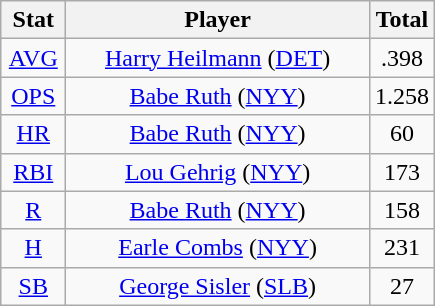<table class="wikitable" style="text-align:center;">
<tr>
<th style="width:15%;">Stat</th>
<th>Player</th>
<th style="width:15%;">Total</th>
</tr>
<tr>
<td><a href='#'>AVG</a></td>
<td><a href='#'>Harry Heilmann</a> (<a href='#'>DET</a>)</td>
<td>.398</td>
</tr>
<tr>
<td><a href='#'>OPS</a></td>
<td><a href='#'>Babe Ruth</a> (<a href='#'>NYY</a>)</td>
<td>1.258</td>
</tr>
<tr>
<td><a href='#'>HR</a></td>
<td><a href='#'>Babe Ruth</a> (<a href='#'>NYY</a>)</td>
<td>60</td>
</tr>
<tr>
<td><a href='#'>RBI</a></td>
<td><a href='#'>Lou Gehrig</a> (<a href='#'>NYY</a>)</td>
<td>173</td>
</tr>
<tr>
<td><a href='#'>R</a></td>
<td><a href='#'>Babe Ruth</a> (<a href='#'>NYY</a>)</td>
<td>158</td>
</tr>
<tr>
<td><a href='#'>H</a></td>
<td><a href='#'>Earle Combs</a> (<a href='#'>NYY</a>)</td>
<td>231</td>
</tr>
<tr>
<td><a href='#'>SB</a></td>
<td><a href='#'>George Sisler</a> (<a href='#'>SLB</a>)</td>
<td>27</td>
</tr>
</table>
